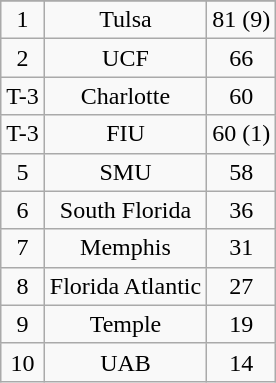<table class="wikitable" style="display: inline-table;">
<tr align="center">
</tr>
<tr align="center">
<td>1</td>
<td>Tulsa</td>
<td>81 (9)</td>
</tr>
<tr align="center">
<td>2</td>
<td>UCF</td>
<td>66</td>
</tr>
<tr align="center">
<td>T-3</td>
<td>Charlotte</td>
<td>60</td>
</tr>
<tr align="center">
<td>T-3</td>
<td>FIU</td>
<td>60 (1)</td>
</tr>
<tr align="center">
<td>5</td>
<td>SMU</td>
<td>58</td>
</tr>
<tr align="center">
<td>6</td>
<td>South Florida</td>
<td>36</td>
</tr>
<tr align="center">
<td>7</td>
<td>Memphis</td>
<td>31</td>
</tr>
<tr align="center">
<td>8</td>
<td>Florida Atlantic</td>
<td>27</td>
</tr>
<tr align="center">
<td>9</td>
<td>Temple</td>
<td>19</td>
</tr>
<tr align="center">
<td>10</td>
<td>UAB</td>
<td>14</td>
</tr>
</table>
